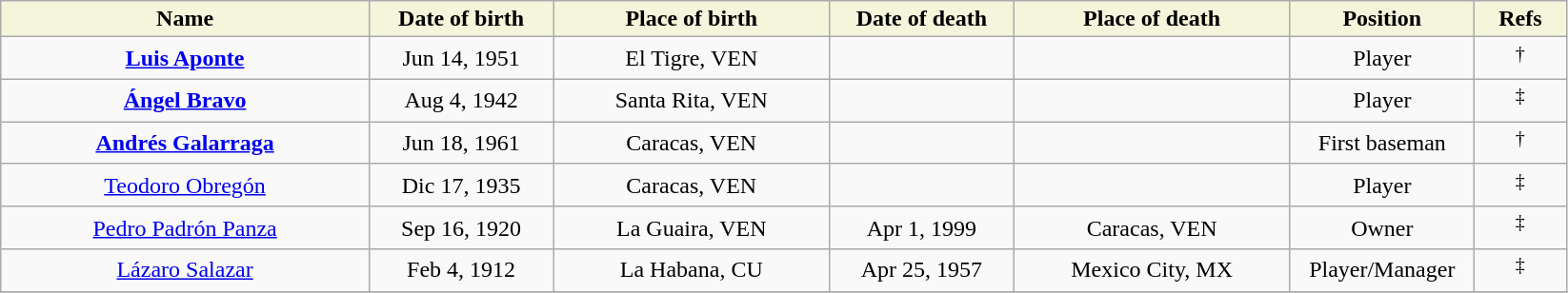<table class="wikitable">
<tr>
<th style="background:#F5F5DC;" width=20%>Name</th>
<th width=10% style="background:#F5F5DC;">Date of birth</th>
<th width=15% style="background:#F5F5DC;">Place of birth</th>
<th width=10% style="background:#F5F5DC;">Date of death</th>
<th width=15% style="background:#F5F5DC;">Place of death</th>
<th width=10% style="background:#F5F5DC;">Position</th>
<th width=5% style="background:#F5F5DC;">Refs</th>
</tr>
<tr align=center>
<td><strong><a href='#'>Luis Aponte</a></strong></td>
<td>Jun 14, 1951</td>
<td>El Tigre, VEN</td>
<td></td>
<td></td>
<td>Player</td>
<td><sup> † </sup> </td>
</tr>
<tr align=center>
<td><strong><a href='#'>Ángel Bravo</a></strong></td>
<td>Aug 4, 1942</td>
<td>Santa Rita, VEN</td>
<td></td>
<td></td>
<td>Player</td>
<td><sup> ‡</sup> </td>
</tr>
<tr align=center>
<td><strong><a href='#'>Andrés Galarraga</a></strong></td>
<td>Jun 18, 1961</td>
<td>Caracas, VEN</td>
<td></td>
<td></td>
<td>First baseman</td>
<td><sup> † </sup> </td>
</tr>
<tr align=center>
<td><a href='#'>Teodoro Obregón</a></td>
<td>Dic 17, 1935</td>
<td>Caracas, VEN</td>
<td></td>
<td></td>
<td>Player</td>
<td><sup> ‡</sup> </td>
</tr>
<tr align=center>
<td><a href='#'>Pedro Padrón Panza</a></td>
<td>Sep 16, 1920</td>
<td>La Guaira, VEN</td>
<td>Apr 1, 1999</td>
<td>Caracas, VEN</td>
<td>Owner</td>
<td><sup> ‡</sup> </td>
</tr>
<tr align=center>
<td><a href='#'>Lázaro Salazar</a></td>
<td>Feb 4, 1912</td>
<td>La Habana, CU</td>
<td>Apr 25, 1957</td>
<td>Mexico City, MX</td>
<td>Player/Manager</td>
<td><sup> ‡</sup> </td>
</tr>
<tr align=center>
</tr>
</table>
